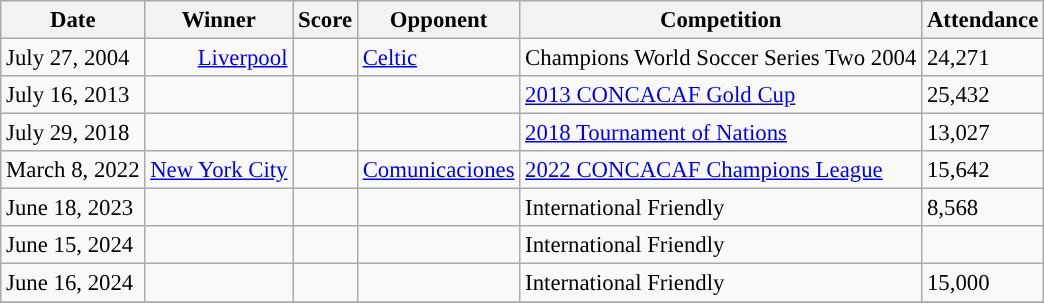<table class="wikitable" style="font-size: 95%;text-align:;">
<tr>
<th>Date</th>
<th>Winner</th>
<th>Score</th>
<th>Opponent</th>
<th>Competition</th>
<th>Attendance</th>
</tr>
<tr>
<td>July 27, 2004</td>
<td align=right><a href='#'>Liverpool</a> </td>
<td></td>
<td> <a href='#'>Celtic</a></td>
<td>Champions World Soccer Series Two 2004</td>
<td>24,271</td>
</tr>
<tr>
<td>July 16, 2013</td>
<td align=right></td>
<td></td>
<td></td>
<td><a href='#'>2013 CONCACAF Gold Cup</a></td>
<td>25,432</td>
</tr>
<tr>
<td>July 29, 2018</td>
<td align=right></td>
<td></td>
<td></td>
<td><a href='#'>2018 Tournament of Nations</a></td>
<td>13,027</td>
</tr>
<tr>
<td>March 8, 2022</td>
<td align=right><a href='#'>New York City</a> </td>
<td></td>
<td> <a href='#'>Comunicaciones</a></td>
<td><a href='#'>2022 CONCACAF Champions League</a></td>
<td>15,642</td>
</tr>
<tr>
<td>June 18, 2023</td>
<td align=right></td>
<td></td>
<td></td>
<td>International Friendly</td>
<td>8,568</td>
</tr>
<tr>
<td>June 15, 2024</td>
<td align=right></td>
<td></td>
<td></td>
<td>International Friendly</td>
<td></td>
</tr>
<tr>
<td>June 16, 2024</td>
<td align=right></td>
<td></td>
<td></td>
<td>International Friendly</td>
<td>15,000</td>
</tr>
<tr>
</tr>
</table>
